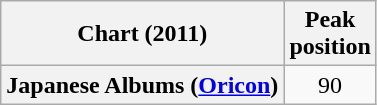<table class="wikitable sortable plainrowheaders">
<tr>
<th>Chart (2011)</th>
<th>Peak<br>position</th>
</tr>
<tr>
<th scope="row">Japanese Albums (<a href='#'>Oricon</a>)</th>
<td align="center">90</td>
</tr>
</table>
